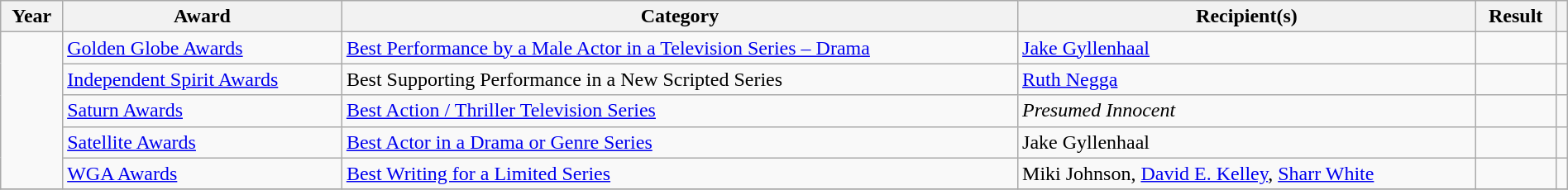<table class="wikitable sortable plainrowheaders" style="width: 100%;">
<tr>
<th scope="col">Year</th>
<th scope="col">Award</th>
<th scope="col">Category</th>
<th scope="col">Recipient(s)</th>
<th scope="col">Result</th>
<th scope="col" class="unsortable"></th>
</tr>
<tr>
<td rowspan="5"></td>
<td><a href='#'>Golden Globe Awards</a></td>
<td><a href='#'>Best Performance by a Male Actor in a Television Series – Drama</a></td>
<td><a href='#'>Jake Gyllenhaal</a></td>
<td></td>
<td align="center"></td>
</tr>
<tr>
<td><a href='#'>Independent Spirit Awards</a></td>
<td>Best Supporting Performance in a New Scripted Series</td>
<td><a href='#'>Ruth Negga</a></td>
<td></td>
<td align="center" rowspan="1"></td>
</tr>
<tr>
<td><a href='#'>Saturn Awards</a></td>
<td><a href='#'>Best Action / Thriller Television Series</a></td>
<td><em>Presumed Innocent</em></td>
<td></td>
<td align="center" rowspan="1"></td>
</tr>
<tr>
<td><a href='#'>Satellite Awards</a></td>
<td><a href='#'>Best Actor in a Drama or Genre Series</a></td>
<td>Jake Gyllenhaal</td>
<td></td>
<td align="center"></td>
</tr>
<tr>
<td><a href='#'>WGA Awards</a></td>
<td><a href='#'>Best Writing for a Limited Series</a></td>
<td>Miki Johnson, <a href='#'>David E. Kelley</a>, <a href='#'>Sharr White</a></td>
<td></td>
<td align="center"></td>
</tr>
<tr>
</tr>
</table>
